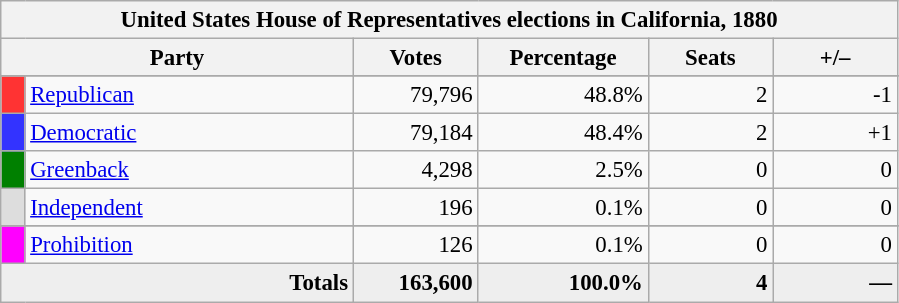<table class="wikitable" style="font-size: 95%;">
<tr>
<th colspan="6">United States House of Representatives elections in California, 1880</th>
</tr>
<tr>
<th colspan=2 style="width: 15em">Party</th>
<th style="width: 5em">Votes</th>
<th style="width: 7em">Percentage</th>
<th style="width: 5em">Seats</th>
<th style="width: 5em">+/–</th>
</tr>
<tr>
</tr>
<tr>
<th style="background-color:#FF3333; width: 3px"></th>
<td style="width: 130px"><a href='#'>Republican</a></td>
<td style="text-align:right;">79,796</td>
<td style="text-align:right;">48.8%</td>
<td style="text-align:right;">2</td>
<td style="text-align:right;">-1</td>
</tr>
<tr>
<th style="background-color:#3333FF; width: 3px"></th>
<td style="width: 130px"><a href='#'>Democratic</a></td>
<td style="text-align:right;">79,184</td>
<td style="text-align:right;">48.4%</td>
<td style="text-align:right;">2</td>
<td style="text-align:right;">+1</td>
</tr>
<tr>
<th style="background-color:#008000; width: 3px"></th>
<td style="width: 130px"><a href='#'>Greenback</a></td>
<td style="text-align:right;">4,298</td>
<td style="text-align:right;">2.5%</td>
<td style="text-align:right;">0</td>
<td style="text-align:right;">0</td>
</tr>
<tr>
<th style="background-color:#DDDDDD; width: 3px"></th>
<td style="width: 130px"><a href='#'>Independent</a></td>
<td style="text-align:right;">196</td>
<td style="text-align:right;">0.1%</td>
<td style="text-align:right;">0</td>
<td style="text-align:right;">0</td>
</tr>
<tr>
</tr>
<tr>
<th style="background-color:#FF00FF; width: 3px"></th>
<td style="width: 130px"><a href='#'>Prohibition</a></td>
<td style="text-align:right;">126</td>
<td style="text-align:right;">0.1%</td>
<td style="text-align:right;">0</td>
<td style="text-align:right;">0</td>
</tr>
<tr style="background-color:#EEEEEE;">
<td colspan="2" align="right"><strong>Totals</strong></td>
<td style="text-align:right;"><strong>163,600</strong></td>
<td style="text-align:right;"><strong>100.0%</strong></td>
<td style="text-align:right;"><strong>4</strong></td>
<td style="text-align:right;"><strong>—</strong></td>
</tr>
</table>
